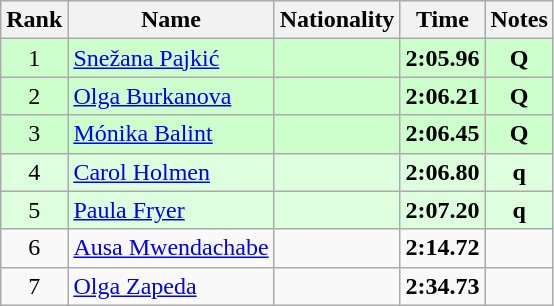<table class="wikitable sortable" style="text-align:center">
<tr>
<th>Rank</th>
<th>Name</th>
<th>Nationality</th>
<th>Time</th>
<th>Notes</th>
</tr>
<tr bgcolor=ccffcc>
<td>1</td>
<td align=left><a href='#'>Snežana Pajkić</a></td>
<td align=left></td>
<td><strong>2:05.96</strong></td>
<td><strong>Q</strong></td>
</tr>
<tr bgcolor=ccffcc>
<td>2</td>
<td align=left><a href='#'>Olga Burkanova</a></td>
<td align=left></td>
<td><strong>2:06.21</strong></td>
<td><strong>Q</strong></td>
</tr>
<tr bgcolor=ccffcc>
<td>3</td>
<td align=left><a href='#'>Mónika Balint</a></td>
<td align=left></td>
<td><strong>2:06.45</strong></td>
<td><strong>Q</strong></td>
</tr>
<tr bgcolor=ddffdd>
<td>4</td>
<td align=left><a href='#'>Carol Holmen</a></td>
<td align=left></td>
<td><strong>2:06.80</strong></td>
<td><strong>q</strong></td>
</tr>
<tr bgcolor=ddffdd>
<td>5</td>
<td align=left><a href='#'>Paula Fryer</a></td>
<td align=left></td>
<td><strong>2:07.20</strong></td>
<td><strong>q</strong></td>
</tr>
<tr>
<td>6</td>
<td align=left><a href='#'>Ausa Mwendachabe</a></td>
<td align=left></td>
<td><strong>2:14.72</strong></td>
<td></td>
</tr>
<tr>
<td>7</td>
<td align=left><a href='#'>Olga Zapeda</a></td>
<td align=left></td>
<td><strong>2:34.73</strong></td>
<td></td>
</tr>
</table>
